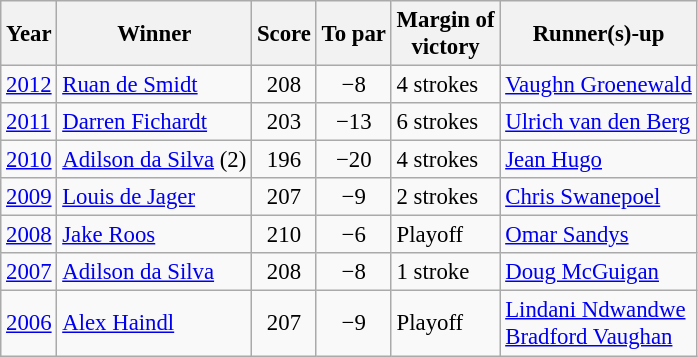<table class=wikitable style="font-size:95%">
<tr>
<th>Year</th>
<th>Winner</th>
<th>Score</th>
<th>To par</th>
<th>Margin of<br>victory</th>
<th>Runner(s)-up</th>
</tr>
<tr>
<td><a href='#'>2012</a></td>
<td> <a href='#'>Ruan de Smidt</a></td>
<td align=center>208</td>
<td align=center>−8</td>
<td>4 strokes</td>
<td> <a href='#'>Vaughn Groenewald</a></td>
</tr>
<tr>
<td><a href='#'>2011</a></td>
<td> <a href='#'>Darren Fichardt</a></td>
<td align=center>203</td>
<td align=center>−13</td>
<td>6 strokes</td>
<td> <a href='#'>Ulrich van den Berg</a></td>
</tr>
<tr>
<td><a href='#'>2010</a></td>
<td> <a href='#'>Adilson da Silva</a> (2)</td>
<td align=center>196</td>
<td align=center>−20</td>
<td>4 strokes</td>
<td> <a href='#'>Jean Hugo</a></td>
</tr>
<tr>
<td><a href='#'>2009</a></td>
<td> <a href='#'>Louis de Jager</a></td>
<td align=center>207</td>
<td align=center>−9</td>
<td>2 strokes</td>
<td> <a href='#'>Chris Swanepoel</a></td>
</tr>
<tr>
<td><a href='#'>2008</a></td>
<td> <a href='#'>Jake Roos</a></td>
<td align=center>210</td>
<td align=center>−6</td>
<td>Playoff</td>
<td> <a href='#'>Omar Sandys</a></td>
</tr>
<tr>
<td><a href='#'>2007</a></td>
<td> <a href='#'>Adilson da Silva</a></td>
<td align=center>208</td>
<td align=center>−8</td>
<td>1 stroke</td>
<td> <a href='#'>Doug McGuigan</a></td>
</tr>
<tr>
<td><a href='#'>2006</a></td>
<td> <a href='#'>Alex Haindl</a></td>
<td align=center>207</td>
<td align=center>−9</td>
<td>Playoff</td>
<td> <a href='#'>Lindani Ndwandwe</a><br> <a href='#'>Bradford Vaughan</a></td>
</tr>
</table>
